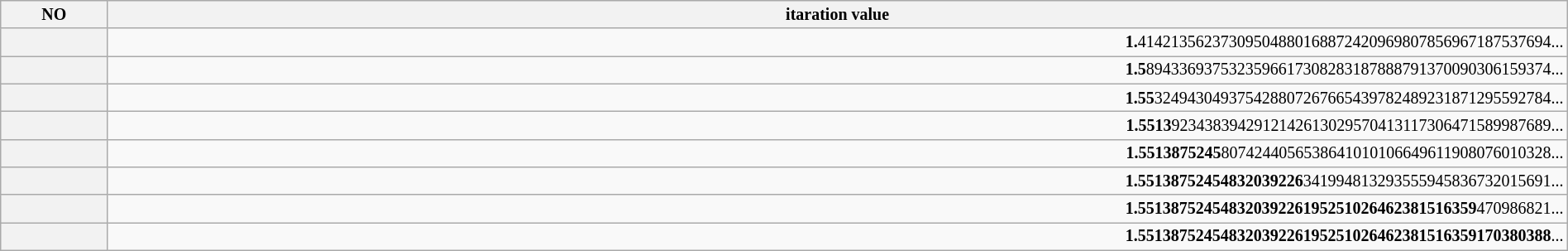<table class="wikitable mw-collapsible mw-collapsed" style="text-align:right; font-size:smaller; width:100%">
<tr>
<th>NO</th>
<th>itaration value</th>
</tr>
<tr>
<th></th>
<td><strong>1.</strong>41421356237309504880168872420969807856967187537694...</td>
</tr>
<tr>
<th></th>
<td><strong>1.5</strong>8943369375323596617308283187888791370090306159374...</td>
</tr>
<tr>
<th></th>
<td><strong>1.55</strong>324943049375428807267665439782489231871295592784...</td>
</tr>
<tr>
<th></th>
<td><strong>1.5513</strong>9234383942912142613029570413117306471589987689...</td>
</tr>
<tr>
<th></th>
<td><strong>1.5513875245</strong>8074244056538641010106649611908076010328...</td>
</tr>
<tr>
<th></th>
<td><strong>1.55138752454832039226</strong>341994813293555945836732015691...</td>
</tr>
<tr>
<th></th>
<td><strong>1.55138752454832039226195251026462381516359</strong>470986821...</td>
</tr>
<tr>
<th></th>
<td><strong>1.55138752454832039226195251026462381516359170380388</strong>...</td>
</tr>
</table>
